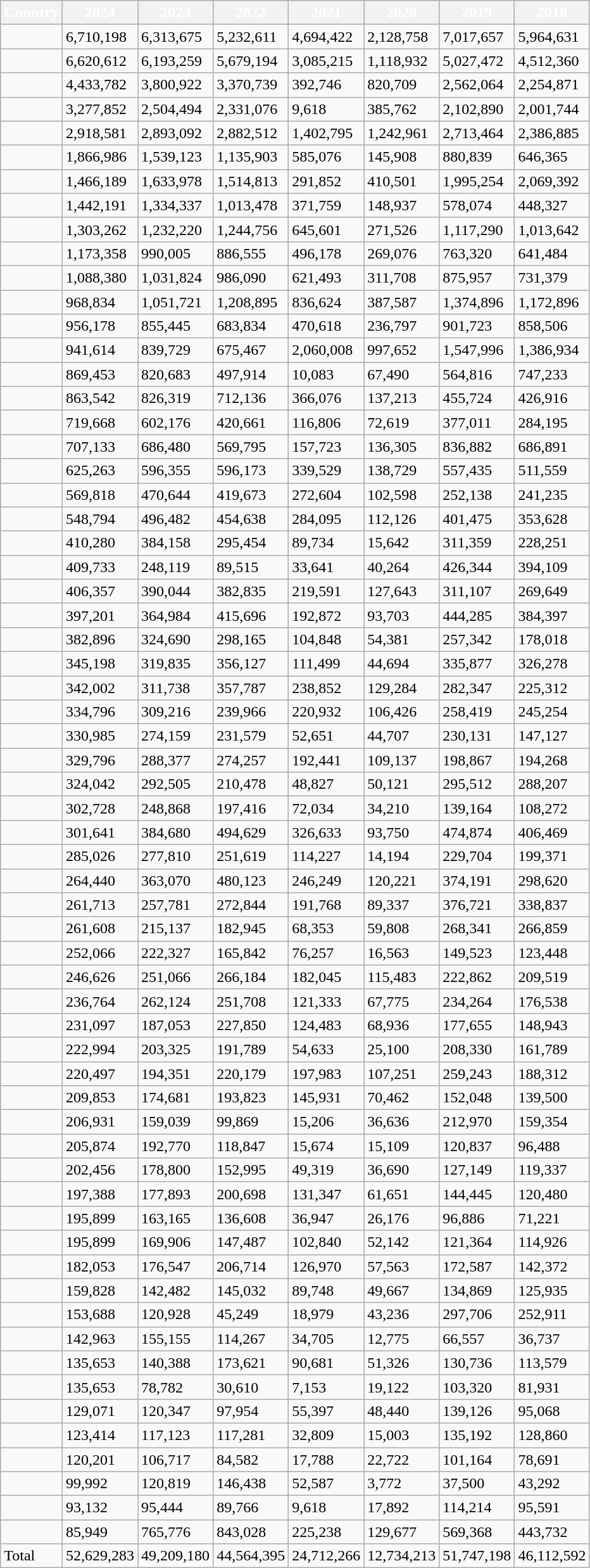<table class="wikitable sortable">
<tr style="color:white;">
<th>Country</th>
<th>2024</th>
<th>2023</th>
<th>2022</th>
<th>2021</th>
<th>2020</th>
<th>2019</th>
<th>2018</th>
</tr>
<tr>
<td></td>
<td>6,710,198</td>
<td>6,313,675</td>
<td>5,232,611</td>
<td>4,694,422</td>
<td>2,128,758</td>
<td>7,017,657</td>
<td>5,964,631</td>
</tr>
<tr>
<td></td>
<td>6,620,612</td>
<td>6,193,259</td>
<td>5,679,194</td>
<td>3,085,215</td>
<td>1,118,932</td>
<td>5,027,472</td>
<td>4,512,360</td>
</tr>
<tr>
<td></td>
<td>4,433,782</td>
<td>3,800,922</td>
<td>3,370,739</td>
<td>392,746</td>
<td>820,709</td>
<td>2,562,064</td>
<td>2,254,871</td>
</tr>
<tr>
<td></td>
<td>3,277,852</td>
<td>2,504,494</td>
<td>2,331,076</td>
<td>9,618</td>
<td>385,762</td>
<td>2,102,890</td>
<td>2,001,744</td>
</tr>
<tr>
<td></td>
<td>2,918,581</td>
<td>2,893,092</td>
<td>2,882,512</td>
<td>1,402,795</td>
<td>1,242,961</td>
<td>2,713,464</td>
<td>2,386,885</td>
</tr>
<tr>
<td></td>
<td>1,866,986</td>
<td>1,539,123</td>
<td>1,135,903</td>
<td>585,076</td>
<td>145,908</td>
<td>880,839</td>
<td>646,365</td>
</tr>
<tr>
<td></td>
<td>1,466,189</td>
<td>1,633,978</td>
<td>1,514,813</td>
<td>291,852</td>
<td>410,501</td>
<td>1,995,254</td>
<td>2,069,392</td>
</tr>
<tr>
<td></td>
<td>1,442,191</td>
<td>1,334,337</td>
<td>1,013,478</td>
<td>371,759</td>
<td>148,937</td>
<td>578,074</td>
<td>448,327</td>
</tr>
<tr>
<td></td>
<td>1,303,262</td>
<td>1,232,220</td>
<td>1,244,756</td>
<td>645,601</td>
<td>271,526</td>
<td>1,117,290</td>
<td>1,013,642</td>
</tr>
<tr>
<td></td>
<td>1,173,358</td>
<td>990,005</td>
<td>886,555</td>
<td>496,178</td>
<td>269,076</td>
<td>763,320</td>
<td>641,484</td>
</tr>
<tr>
<td></td>
<td>1,088,380</td>
<td>1,031,824</td>
<td>986,090</td>
<td>621,493</td>
<td>311,708</td>
<td>875,957</td>
<td>731,379</td>
</tr>
<tr>
<td></td>
<td>968,834</td>
<td>1,051,721</td>
<td>1,208,895</td>
<td>836,624</td>
<td>387,587</td>
<td>1,374,896</td>
<td>1,172,896</td>
</tr>
<tr>
<td></td>
<td>956,178</td>
<td>855,445</td>
<td>683,834</td>
<td>470,618</td>
<td>236,797</td>
<td>901,723</td>
<td>858,506</td>
</tr>
<tr>
<td></td>
<td>941,614</td>
<td>839,729</td>
<td>675,467</td>
<td>2,060,008</td>
<td>997,652</td>
<td>1,547,996</td>
<td>1,386,934</td>
</tr>
<tr>
<td></td>
<td>869,453</td>
<td>820,683</td>
<td>497,914</td>
<td>10,083</td>
<td>67,490</td>
<td>564,816</td>
<td>747,233</td>
</tr>
<tr>
<td></td>
<td>863,542</td>
<td>826,319</td>
<td>712,136</td>
<td>366,076</td>
<td>137,213</td>
<td>455,724</td>
<td>426,916</td>
</tr>
<tr>
<td></td>
<td>719,668</td>
<td>602,176</td>
<td>420,661</td>
<td>116,806</td>
<td>72,619</td>
<td>377,011</td>
<td>284,195</td>
</tr>
<tr>
<td></td>
<td>707,133</td>
<td>686,480</td>
<td>569,795</td>
<td>157,723</td>
<td>136,305</td>
<td>836,882</td>
<td>686,891</td>
</tr>
<tr>
<td></td>
<td>625,263</td>
<td>596,355</td>
<td>596,173</td>
<td>339,529</td>
<td>138,729</td>
<td>557,435</td>
<td>511,559</td>
</tr>
<tr>
<td></td>
<td>569,818</td>
<td>470,644</td>
<td>419,673</td>
<td>272,604</td>
<td>102,598</td>
<td>252,138</td>
<td>241,235</td>
</tr>
<tr>
<td></td>
<td>548,794</td>
<td>496,482</td>
<td>454,638</td>
<td>284,095</td>
<td>112,126</td>
<td>401,475</td>
<td>353,628</td>
</tr>
<tr>
<td></td>
<td>410,280</td>
<td>384,158</td>
<td>295,454</td>
<td>89,734</td>
<td>15,642</td>
<td>311,359</td>
<td>228,251</td>
</tr>
<tr>
<td></td>
<td>409,733</td>
<td>248,119</td>
<td>89,515</td>
<td>33,641</td>
<td>40,264</td>
<td>426,344</td>
<td>394,109</td>
</tr>
<tr>
<td></td>
<td>406,357</td>
<td>390,044</td>
<td>382,835</td>
<td>219,591</td>
<td>127,643</td>
<td>311,107</td>
<td>269,649</td>
</tr>
<tr>
<td></td>
<td>397,201</td>
<td>364,984</td>
<td>415,696</td>
<td>192,872</td>
<td>93,703</td>
<td>444,285</td>
<td>384,397</td>
</tr>
<tr>
<td></td>
<td>382,896</td>
<td>324,690</td>
<td>298,165</td>
<td>104,848</td>
<td>54,381</td>
<td>257,342</td>
<td>178,018</td>
</tr>
<tr>
<td></td>
<td>345,198</td>
<td>319,835</td>
<td>356,127</td>
<td>111,499</td>
<td>44,694</td>
<td>335,877</td>
<td>326,278</td>
</tr>
<tr>
<td></td>
<td>342,002</td>
<td>311,738</td>
<td>357,787</td>
<td>238,852</td>
<td>129,284</td>
<td>282,347</td>
<td>225,312</td>
</tr>
<tr>
<td></td>
<td>334,796</td>
<td>309,216</td>
<td>239,966</td>
<td>220,932</td>
<td>106,426</td>
<td>258,419</td>
<td>245,254</td>
</tr>
<tr>
<td></td>
<td>330,985</td>
<td>274,159</td>
<td>231,579</td>
<td>52,651</td>
<td>44,707</td>
<td>230,131</td>
<td>147,127</td>
</tr>
<tr>
<td></td>
<td>329,796</td>
<td>288,377</td>
<td>274,257</td>
<td>192,441</td>
<td>109,137</td>
<td>198,867</td>
<td>194,268</td>
</tr>
<tr>
<td></td>
<td>324,042</td>
<td>292,505</td>
<td>210,478</td>
<td>48,827</td>
<td>50,121</td>
<td>295,512</td>
<td>288,207</td>
</tr>
<tr>
<td></td>
<td>302,728</td>
<td>248,868</td>
<td>197,416</td>
<td>72,034</td>
<td>34,210</td>
<td>139,164</td>
<td>108,272</td>
</tr>
<tr>
<td></td>
<td>301,641</td>
<td>384,680</td>
<td>494,629</td>
<td>326,633</td>
<td>93,750</td>
<td>474,874</td>
<td>406,469</td>
</tr>
<tr>
<td></td>
<td>285,026</td>
<td>277,810</td>
<td>251,619</td>
<td>114,227</td>
<td>14,194</td>
<td>229,704</td>
<td>199,371</td>
</tr>
<tr>
<td></td>
<td>264,440</td>
<td>363,070</td>
<td>480,123</td>
<td>246,249</td>
<td>120,221</td>
<td>374,191</td>
<td>298,620</td>
</tr>
<tr>
<td></td>
<td>261,713</td>
<td>257,781</td>
<td>272,844</td>
<td>191,768</td>
<td>89,337</td>
<td>376,721</td>
<td>338,837</td>
</tr>
<tr>
<td></td>
<td>261,608</td>
<td>215,137</td>
<td>182,945</td>
<td>68,353</td>
<td>59,808</td>
<td>268,341</td>
<td>266,859</td>
</tr>
<tr>
<td></td>
<td>252,066</td>
<td>222,327</td>
<td>165,842</td>
<td>76,257</td>
<td>16,563</td>
<td>149,523</td>
<td>123,448</td>
</tr>
<tr>
<td></td>
<td>246,626</td>
<td>251,066</td>
<td>266,184</td>
<td>182,045</td>
<td>115,483</td>
<td>222,862</td>
<td>209,519</td>
</tr>
<tr>
<td></td>
<td>236,764</td>
<td>262,124</td>
<td>251,708</td>
<td>121,333</td>
<td>67,775</td>
<td>234,264</td>
<td>176,538</td>
</tr>
<tr>
<td></td>
<td>231,097</td>
<td>187,053</td>
<td>227,850</td>
<td>124,483</td>
<td>68,936</td>
<td>177,655</td>
<td>148,943</td>
</tr>
<tr>
<td></td>
<td>222,994</td>
<td>203,325</td>
<td>191,789</td>
<td>54,633</td>
<td>25,100</td>
<td>208,330</td>
<td>161,789</td>
</tr>
<tr>
<td></td>
<td>220,497</td>
<td>194,351</td>
<td>220,179</td>
<td>197,983</td>
<td>107,251</td>
<td>259,243</td>
<td>188,312</td>
</tr>
<tr>
<td></td>
<td>209,853</td>
<td>174,681</td>
<td>193,823</td>
<td>145,931</td>
<td>70,462</td>
<td>152,048</td>
<td>139,500</td>
</tr>
<tr>
<td></td>
<td>206,931</td>
<td>159,039</td>
<td>99,869</td>
<td>15,206</td>
<td>36,636</td>
<td>212,970</td>
<td>159,354</td>
</tr>
<tr>
<td></td>
<td>205,874</td>
<td>192,770</td>
<td>118,847</td>
<td>15,674</td>
<td>15,109</td>
<td>120,837</td>
<td>96,488</td>
</tr>
<tr>
<td></td>
<td>202,456</td>
<td>178,800</td>
<td>152,995</td>
<td>49,319</td>
<td>36,690</td>
<td>127,149</td>
<td>119,337</td>
</tr>
<tr>
<td></td>
<td>197,388</td>
<td>177,893</td>
<td>200,698</td>
<td>131,347</td>
<td>61,651</td>
<td>144,445</td>
<td>120,480</td>
</tr>
<tr>
<td></td>
<td>195,899</td>
<td>163,165</td>
<td>136,608</td>
<td>36,947</td>
<td>26,176</td>
<td>96,886</td>
<td>71,221</td>
</tr>
<tr>
<td></td>
<td>195,899</td>
<td>169,906</td>
<td>147,487</td>
<td>102,840</td>
<td>52,142</td>
<td>121,364</td>
<td>114,926</td>
</tr>
<tr>
<td></td>
<td>182,053</td>
<td>176,547</td>
<td>206,714</td>
<td>126,970</td>
<td>57,563</td>
<td>172,587</td>
<td>142,372</td>
</tr>
<tr>
<td></td>
<td>159,828</td>
<td>142,482</td>
<td>145,032</td>
<td>89,748</td>
<td>49,667</td>
<td>134,869</td>
<td>125,935</td>
</tr>
<tr>
<td></td>
<td>153,688</td>
<td>120,928</td>
<td>45,249</td>
<td>18,979</td>
<td>43,236</td>
<td>297,706</td>
<td>252,911</td>
</tr>
<tr>
<td></td>
<td>142,963</td>
<td>155,155</td>
<td>114,267</td>
<td>34,705</td>
<td>12,775</td>
<td>66,557</td>
<td>36,737</td>
</tr>
<tr>
<td></td>
<td>135,653</td>
<td>140,388</td>
<td>173,621</td>
<td>90,681</td>
<td>51,326</td>
<td>130,736</td>
<td>113,579</td>
</tr>
<tr>
<td></td>
<td>135,653</td>
<td>78,782</td>
<td>30,610</td>
<td>7,153</td>
<td>19,122</td>
<td>103,320</td>
<td>81,931</td>
</tr>
<tr>
<td></td>
<td>129,071</td>
<td>120,347</td>
<td>97,954</td>
<td>55,397</td>
<td>48,440</td>
<td>139,126</td>
<td>95,068</td>
</tr>
<tr>
<td></td>
<td>123,414</td>
<td>117,123</td>
<td>117,281</td>
<td>32,809</td>
<td>15,003</td>
<td>135,192</td>
<td>128,860</td>
</tr>
<tr>
<td></td>
<td>120,201</td>
<td>106,717</td>
<td>84,582</td>
<td>17,788</td>
<td>22,722</td>
<td>101,164</td>
<td>78,691</td>
</tr>
<tr>
<td></td>
<td>99,992</td>
<td>120,819</td>
<td>146,438</td>
<td>52,587</td>
<td>3,772</td>
<td>37,500</td>
<td>43,292</td>
</tr>
<tr>
<td></td>
<td>93,132</td>
<td>95,444</td>
<td>89,766</td>
<td>9,618</td>
<td>17,892</td>
<td>114,214</td>
<td>95,591</td>
</tr>
<tr>
<td></td>
<td>85,949</td>
<td>765,776</td>
<td>843,028</td>
<td>225,238</td>
<td>129,677</td>
<td>569,368</td>
<td>443,732</td>
</tr>
<tr>
<td>Total</td>
<td>52,629,283</td>
<td>49,209,180</td>
<td>44,564,395</td>
<td>24,712,266</td>
<td>12,734,213</td>
<td>51,747,198</td>
<td>46,112,592</td>
</tr>
</table>
